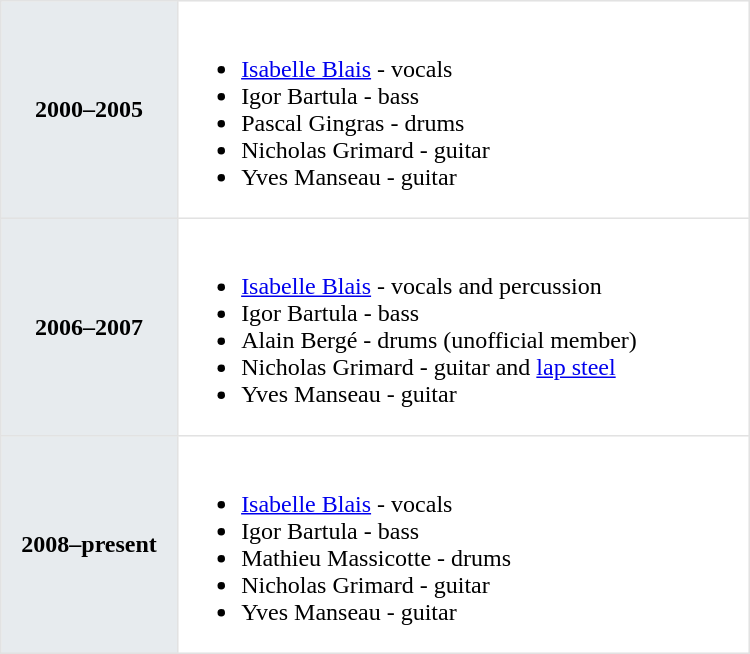<table class="toccolours"  border=1 cellpadding=2 cellspacing=0 style="width: 500px; margin: 0 0 1em 1em; border-collapse: collapse; border: 1px solid #E2E2E2;">
<tr>
<th bgcolor="#E7EBEE">2000–2005</th>
<td><br><ul><li><a href='#'>Isabelle Blais</a> - vocals</li><li>Igor Bartula - bass</li><li>Pascal Gingras - drums</li><li>Nicholas Grimard - guitar</li><li>Yves Manseau - guitar</li></ul></td>
</tr>
<tr>
<th bgcolor="#E7EBEE">2006–2007</th>
<td><br><ul><li><a href='#'>Isabelle Blais</a> - vocals and percussion</li><li>Igor Bartula - bass</li><li>Alain Bergé - drums (unofficial member)</li><li>Nicholas Grimard - guitar and <a href='#'>lap steel</a></li><li>Yves Manseau - guitar</li></ul></td>
</tr>
<tr>
<th bgcolor="#E7EBEE">2008–present</th>
<td><br><ul><li><a href='#'>Isabelle Blais</a> - vocals</li><li>Igor Bartula - bass</li><li>Mathieu Massicotte - drums</li><li>Nicholas Grimard - guitar</li><li>Yves Manseau - guitar</li></ul></td>
</tr>
</table>
